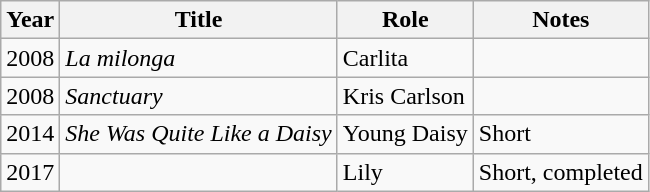<table class="wikitable sortable">
<tr>
<th>Year</th>
<th>Title</th>
<th>Role</th>
<th class="unsortable">Notes</th>
</tr>
<tr>
<td>2008</td>
<td><em>La milonga</em></td>
<td>Carlita</td>
<td></td>
</tr>
<tr>
<td>2008</td>
<td><em>Sanctuary</em></td>
<td>Kris Carlson</td>
<td></td>
</tr>
<tr>
<td>2014</td>
<td><em>She Was Quite Like a Daisy</em></td>
<td>Young Daisy</td>
<td>Short</td>
</tr>
<tr>
<td>2017</td>
<td><em></em></td>
<td>Lily</td>
<td>Short, completed</td>
</tr>
</table>
